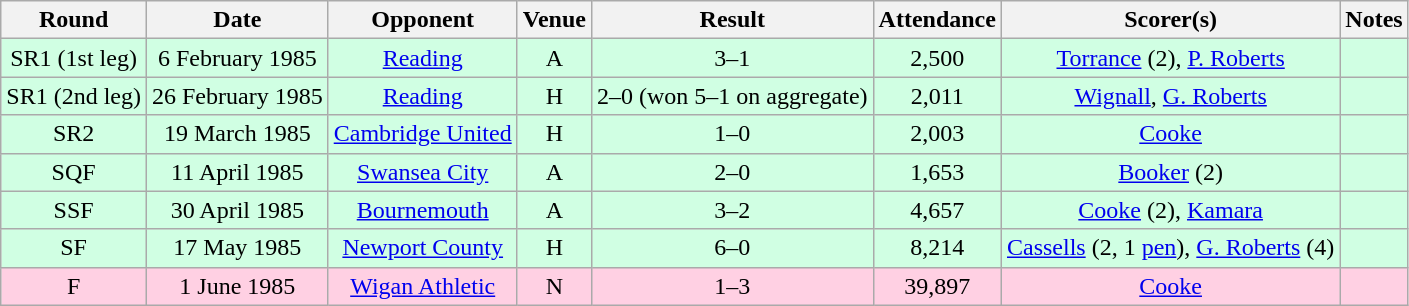<table class="wikitable sortable" style="text-align:center;">
<tr>
<th>Round</th>
<th>Date</th>
<th>Opponent</th>
<th>Venue</th>
<th>Result</th>
<th>Attendance</th>
<th>Scorer(s)</th>
<th>Notes</th>
</tr>
<tr style="background:#d0ffe3;">
<td>SR1 (1st leg)</td>
<td>6 February 1985</td>
<td><a href='#'>Reading</a></td>
<td>A</td>
<td>3–1</td>
<td>2,500</td>
<td><a href='#'>Torrance</a> (2), <a href='#'>P. Roberts</a></td>
<td></td>
</tr>
<tr style="background:#d0ffe3;">
<td>SR1 (2nd leg)</td>
<td>26 February 1985</td>
<td><a href='#'>Reading</a></td>
<td>H</td>
<td>2–0 (won 5–1 on aggregate)</td>
<td>2,011</td>
<td><a href='#'>Wignall</a>, <a href='#'>G. Roberts</a></td>
<td></td>
</tr>
<tr style="background:#d0ffe3;">
<td>SR2</td>
<td>19 March 1985</td>
<td><a href='#'>Cambridge United</a></td>
<td>H</td>
<td>1–0</td>
<td>2,003</td>
<td><a href='#'>Cooke</a></td>
<td></td>
</tr>
<tr style="background:#d0ffe3;">
<td>SQF</td>
<td>11 April 1985</td>
<td><a href='#'>Swansea City</a></td>
<td>A</td>
<td>2–0</td>
<td>1,653</td>
<td><a href='#'>Booker</a> (2)</td>
<td></td>
</tr>
<tr style="background:#d0ffe3;">
<td>SSF</td>
<td>30 April 1985</td>
<td><a href='#'>Bournemouth</a></td>
<td>A</td>
<td>3–2</td>
<td>4,657</td>
<td><a href='#'>Cooke</a> (2), <a href='#'>Kamara</a></td>
<td></td>
</tr>
<tr style="background:#d0ffe3;">
<td>SF</td>
<td>17 May 1985</td>
<td><a href='#'>Newport County</a></td>
<td>H</td>
<td>6–0</td>
<td>8,214</td>
<td><a href='#'>Cassells</a> (2, 1 <a href='#'>pen</a>), <a href='#'>G. Roberts</a> (4)</td>
<td></td>
</tr>
<tr style="background:#ffd0e3;">
<td>F</td>
<td>1 June 1985</td>
<td><a href='#'>Wigan Athletic</a></td>
<td>N</td>
<td>1–3</td>
<td>39,897</td>
<td><a href='#'>Cooke</a></td>
<td></td>
</tr>
</table>
